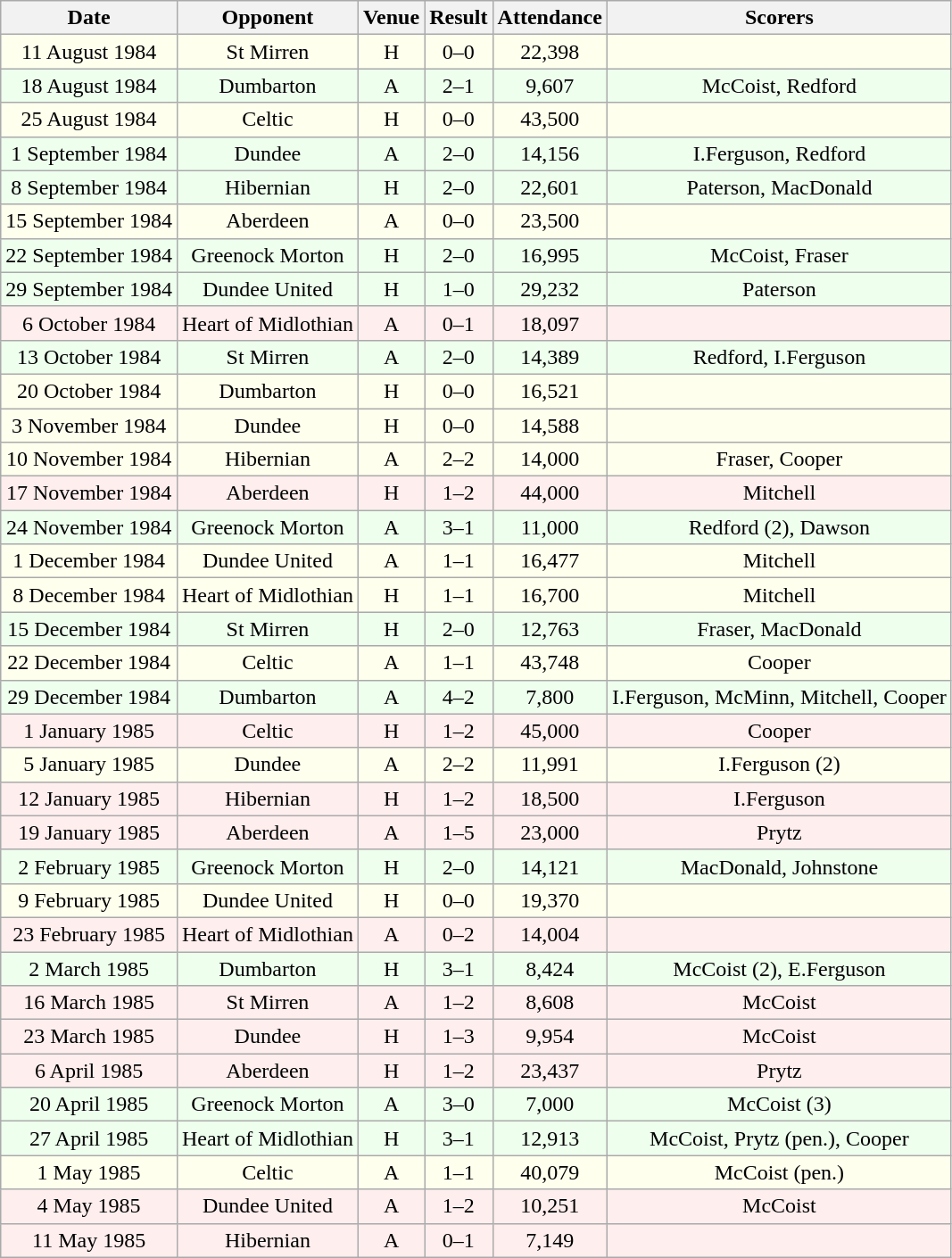<table class="wikitable sortable" style="font-size:100%; text-align:center">
<tr>
<th>Date</th>
<th>Opponent</th>
<th>Venue</th>
<th>Result</th>
<th>Attendance</th>
<th>Scorers</th>
</tr>
<tr bgcolor = "#FFFFEE">
<td>11 August 1984</td>
<td>St Mirren</td>
<td>H</td>
<td>0–0</td>
<td>22,398</td>
<td></td>
</tr>
<tr bgcolor = "#EEFFEE">
<td>18 August 1984</td>
<td>Dumbarton</td>
<td>A</td>
<td>2–1</td>
<td>9,607</td>
<td>McCoist, Redford</td>
</tr>
<tr bgcolor = "#FFFFEE">
<td>25 August 1984</td>
<td>Celtic</td>
<td>H</td>
<td>0–0</td>
<td>43,500</td>
<td></td>
</tr>
<tr bgcolor = "#EEFFEE">
<td>1 September 1984</td>
<td>Dundee</td>
<td>A</td>
<td>2–0</td>
<td>14,156</td>
<td>I.Ferguson, Redford</td>
</tr>
<tr bgcolor = "#EEFFEE">
<td>8 September 1984</td>
<td>Hibernian</td>
<td>H</td>
<td>2–0</td>
<td>22,601</td>
<td>Paterson, MacDonald</td>
</tr>
<tr bgcolor = "#FFFFEE">
<td>15 September 1984</td>
<td>Aberdeen</td>
<td>A</td>
<td>0–0</td>
<td>23,500</td>
<td></td>
</tr>
<tr bgcolor = "#EEFFEE">
<td>22 September 1984</td>
<td>Greenock Morton</td>
<td>H</td>
<td>2–0</td>
<td>16,995</td>
<td>McCoist, Fraser</td>
</tr>
<tr bgcolor = "#EEFFEE">
<td>29 September 1984</td>
<td>Dundee United</td>
<td>H</td>
<td>1–0</td>
<td>29,232</td>
<td>Paterson</td>
</tr>
<tr bgcolor = "#FFEEEE">
<td>6 October 1984</td>
<td>Heart of Midlothian</td>
<td>A</td>
<td>0–1</td>
<td>18,097</td>
<td></td>
</tr>
<tr bgcolor = "#EEFFEE">
<td>13 October 1984</td>
<td>St Mirren</td>
<td>A</td>
<td>2–0</td>
<td>14,389</td>
<td>Redford, I.Ferguson</td>
</tr>
<tr bgcolor = "#FFFFEE">
<td>20 October 1984</td>
<td>Dumbarton</td>
<td>H</td>
<td>0–0</td>
<td>16,521</td>
<td></td>
</tr>
<tr bgcolor = "#FFFFEE">
<td>3 November 1984</td>
<td>Dundee</td>
<td>H</td>
<td>0–0</td>
<td>14,588</td>
<td></td>
</tr>
<tr bgcolor = "#FFFFEE">
<td>10 November 1984</td>
<td>Hibernian</td>
<td>A</td>
<td>2–2</td>
<td>14,000</td>
<td>Fraser, Cooper</td>
</tr>
<tr bgcolor = "#FFEEEE">
<td>17 November 1984</td>
<td>Aberdeen</td>
<td>H</td>
<td>1–2</td>
<td>44,000</td>
<td>Mitchell</td>
</tr>
<tr bgcolor = "#EEFFEE">
<td>24 November 1984</td>
<td>Greenock Morton</td>
<td>A</td>
<td>3–1</td>
<td>11,000</td>
<td>Redford (2), Dawson</td>
</tr>
<tr bgcolor = "#FFFFEE">
<td>1 December 1984</td>
<td>Dundee United</td>
<td>A</td>
<td>1–1</td>
<td>16,477</td>
<td>Mitchell</td>
</tr>
<tr bgcolor = "#FFFFEE">
<td>8 December 1984</td>
<td>Heart of Midlothian</td>
<td>H</td>
<td>1–1</td>
<td>16,700</td>
<td>Mitchell</td>
</tr>
<tr bgcolor = "#EEFFEE">
<td>15 December 1984</td>
<td>St Mirren</td>
<td>H</td>
<td>2–0</td>
<td>12,763</td>
<td>Fraser, MacDonald</td>
</tr>
<tr bgcolor = "#FFFFEE">
<td>22 December 1984</td>
<td>Celtic</td>
<td>A</td>
<td>1–1</td>
<td>43,748</td>
<td>Cooper</td>
</tr>
<tr bgcolor = "#EEFFEE">
<td>29 December 1984</td>
<td>Dumbarton</td>
<td>A</td>
<td>4–2</td>
<td>7,800</td>
<td>I.Ferguson, McMinn, Mitchell, Cooper</td>
</tr>
<tr bgcolor = "#FFEEEE">
<td>1 January 1985</td>
<td>Celtic</td>
<td>H</td>
<td>1–2</td>
<td>45,000</td>
<td>Cooper</td>
</tr>
<tr bgcolor = "#FFFFEE">
<td>5 January 1985</td>
<td>Dundee</td>
<td>A</td>
<td>2–2</td>
<td>11,991</td>
<td>I.Ferguson (2)</td>
</tr>
<tr bgcolor = "#FFEEEE">
<td>12 January 1985</td>
<td>Hibernian</td>
<td>H</td>
<td>1–2</td>
<td>18,500</td>
<td>I.Ferguson</td>
</tr>
<tr bgcolor = "#FFEEEE">
<td>19 January 1985</td>
<td>Aberdeen</td>
<td>A</td>
<td>1–5</td>
<td>23,000</td>
<td>Prytz</td>
</tr>
<tr bgcolor = "#EEFFEE">
<td>2 February 1985</td>
<td>Greenock Morton</td>
<td>H</td>
<td>2–0</td>
<td>14,121</td>
<td>MacDonald, Johnstone</td>
</tr>
<tr bgcolor = "#FFFFEE">
<td>9 February 1985</td>
<td>Dundee United</td>
<td>H</td>
<td>0–0</td>
<td>19,370</td>
<td></td>
</tr>
<tr bgcolor = "#FFEEEE">
<td>23 February 1985</td>
<td>Heart of Midlothian</td>
<td>A</td>
<td>0–2</td>
<td>14,004</td>
<td></td>
</tr>
<tr bgcolor = "#EEFFEE">
<td>2 March 1985</td>
<td>Dumbarton</td>
<td>H</td>
<td>3–1</td>
<td>8,424</td>
<td>McCoist (2), E.Ferguson</td>
</tr>
<tr bgcolor = "#FFEEEE">
<td>16 March 1985</td>
<td>St Mirren</td>
<td>A</td>
<td>1–2</td>
<td>8,608</td>
<td>McCoist</td>
</tr>
<tr bgcolor = "#FFEEEE">
<td>23 March 1985</td>
<td>Dundee</td>
<td>H</td>
<td>1–3</td>
<td>9,954</td>
<td>McCoist</td>
</tr>
<tr bgcolor = "#FFEEEE">
<td>6 April 1985</td>
<td>Aberdeen</td>
<td>H</td>
<td>1–2</td>
<td>23,437</td>
<td>Prytz</td>
</tr>
<tr bgcolor = "#EEFFEE">
<td>20 April 1985</td>
<td>Greenock Morton</td>
<td>A</td>
<td>3–0</td>
<td>7,000</td>
<td>McCoist (3)</td>
</tr>
<tr bgcolor = "#EEFFEE">
<td>27 April 1985</td>
<td>Heart of Midlothian</td>
<td>H</td>
<td>3–1</td>
<td>12,913</td>
<td>McCoist, Prytz (pen.), Cooper</td>
</tr>
<tr bgcolor = "#FFFFEE">
<td>1 May 1985</td>
<td>Celtic</td>
<td>A</td>
<td>1–1</td>
<td>40,079</td>
<td>McCoist (pen.)</td>
</tr>
<tr bgcolor = "#FFEEEE">
<td>4 May 1985</td>
<td>Dundee United</td>
<td>A</td>
<td>1–2</td>
<td>10,251</td>
<td>McCoist</td>
</tr>
<tr bgcolor = "#FFEEEE">
<td>11 May 1985</td>
<td>Hibernian</td>
<td>A</td>
<td>0–1</td>
<td>7,149</td>
<td></td>
</tr>
</table>
